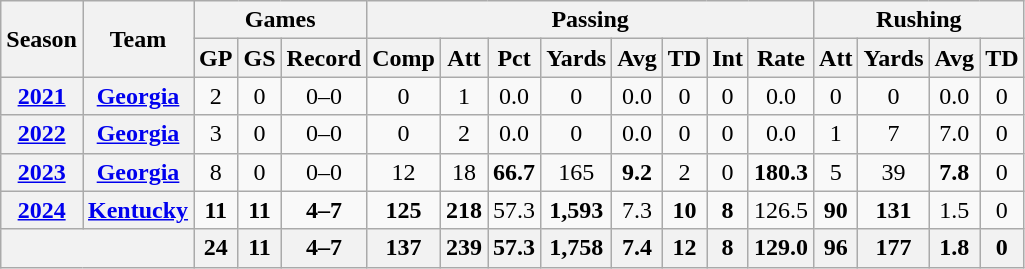<table class="wikitable" style="text-align:center;">
<tr>
<th rowspan="2">Season</th>
<th rowspan="2">Team</th>
<th colspan="3">Games</th>
<th colspan="8">Passing</th>
<th colspan="4">Rushing</th>
</tr>
<tr>
<th>GP</th>
<th>GS</th>
<th>Record</th>
<th>Comp</th>
<th>Att</th>
<th>Pct</th>
<th>Yards</th>
<th>Avg</th>
<th>TD</th>
<th>Int</th>
<th>Rate</th>
<th>Att</th>
<th>Yards</th>
<th>Avg</th>
<th>TD</th>
</tr>
<tr>
<th><a href='#'>2021</a></th>
<th><a href='#'>Georgia</a></th>
<td>2</td>
<td>0</td>
<td>0–0</td>
<td>0</td>
<td>1</td>
<td>0.0</td>
<td>0</td>
<td>0.0</td>
<td>0</td>
<td>0</td>
<td>0.0</td>
<td>0</td>
<td>0</td>
<td>0.0</td>
<td>0</td>
</tr>
<tr>
<th><a href='#'>2022</a></th>
<th><a href='#'>Georgia</a></th>
<td>3</td>
<td>0</td>
<td>0–0</td>
<td>0</td>
<td>2</td>
<td>0.0</td>
<td>0</td>
<td>0.0</td>
<td>0</td>
<td>0</td>
<td>0.0</td>
<td>1</td>
<td>7</td>
<td>7.0</td>
<td>0</td>
</tr>
<tr>
<th><a href='#'>2023</a></th>
<th><a href='#'>Georgia</a></th>
<td>8</td>
<td>0</td>
<td>0–0</td>
<td>12</td>
<td>18</td>
<td><strong>66.7</strong></td>
<td>165</td>
<td><strong>9.2</strong></td>
<td>2</td>
<td>0</td>
<td><strong>180.3</strong></td>
<td>5</td>
<td>39</td>
<td><strong>7.8</strong></td>
<td>0</td>
</tr>
<tr>
<th><a href='#'>2024</a></th>
<th><a href='#'>Kentucky</a></th>
<td><strong>11</strong></td>
<td><strong>11</strong></td>
<td><strong>4–7</strong></td>
<td><strong>125</strong></td>
<td><strong>218</strong></td>
<td>57.3</td>
<td><strong>1,593</strong></td>
<td>7.3</td>
<td><strong>10</strong></td>
<td><strong>8</strong></td>
<td>126.5</td>
<td><strong>90</strong></td>
<td><strong>131</strong></td>
<td>1.5</td>
<td>0</td>
</tr>
<tr>
<th colspan="2"></th>
<th>24</th>
<th>11</th>
<th>4–7</th>
<th>137</th>
<th>239</th>
<th>57.3</th>
<th>1,758</th>
<th>7.4</th>
<th>12</th>
<th>8</th>
<th>129.0</th>
<th>96</th>
<th>177</th>
<th>1.8</th>
<th>0</th>
</tr>
</table>
